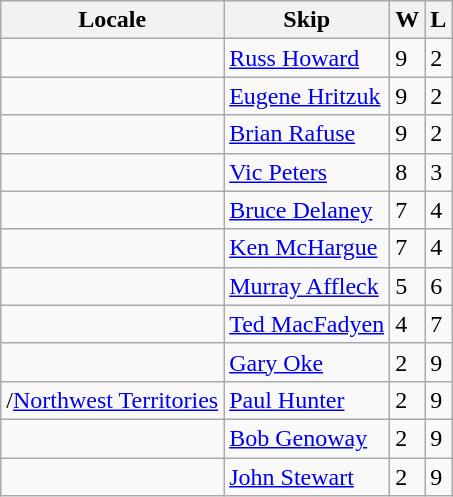<table class="wikitable" border="1">
<tr>
<th>Locale</th>
<th>Skip</th>
<th>W</th>
<th>L</th>
</tr>
<tr>
<td></td>
<td><a href='#'>Russ Howard</a></td>
<td>9</td>
<td>2</td>
</tr>
<tr>
<td></td>
<td><a href='#'>Eugene Hritzuk</a></td>
<td>9</td>
<td>2</td>
</tr>
<tr>
<td></td>
<td><a href='#'>Brian Rafuse</a></td>
<td>9</td>
<td>2</td>
</tr>
<tr>
<td></td>
<td><a href='#'>Vic Peters</a></td>
<td>8</td>
<td>3</td>
</tr>
<tr>
<td></td>
<td><a href='#'>Bruce Delaney</a></td>
<td>7</td>
<td>4</td>
</tr>
<tr>
<td></td>
<td><a href='#'>Ken McHargue</a></td>
<td>7</td>
<td>4</td>
</tr>
<tr>
<td></td>
<td><a href='#'>Murray Affleck</a></td>
<td>5</td>
<td>6</td>
</tr>
<tr>
<td></td>
<td><a href='#'>Ted MacFadyen</a></td>
<td>4</td>
<td>7</td>
</tr>
<tr>
<td></td>
<td><a href='#'>Gary Oke</a></td>
<td>2</td>
<td>9</td>
</tr>
<tr>
<td>/<a href='#'>Northwest Territories</a></td>
<td><a href='#'>Paul Hunter</a></td>
<td>2</td>
<td>9</td>
</tr>
<tr>
<td></td>
<td><a href='#'>Bob Genoway</a></td>
<td>2</td>
<td>9</td>
</tr>
<tr>
<td></td>
<td><a href='#'>John Stewart</a></td>
<td>2</td>
<td>9</td>
</tr>
</table>
